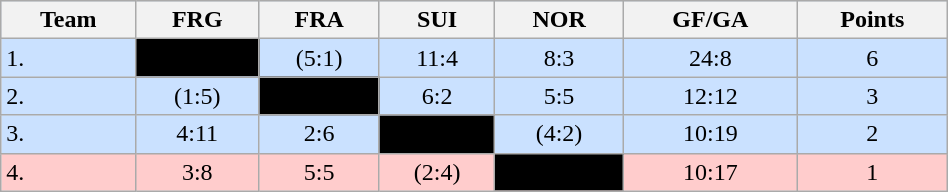<table class="wikitable" bgcolor="#EFEFFF" width="50%">
<tr bgcolor="#BCD2EE">
<th>Team</th>
<th>FRG</th>
<th>FRA</th>
<th>SUI</th>
<th>NOR</th>
<th>GF/GA</th>
<th>Points</th>
</tr>
<tr bgcolor="#CAE1FF" align="center">
<td align="left">1. </td>
<td style="background:#000000;"></td>
<td>(5:1)</td>
<td>11:4</td>
<td>8:3</td>
<td>24:8</td>
<td>6</td>
</tr>
<tr bgcolor="#CAE1FF" align="center">
<td align="left">2. </td>
<td>(1:5)</td>
<td style="background:#000000;"></td>
<td>6:2</td>
<td>5:5</td>
<td>12:12</td>
<td>3</td>
</tr>
<tr bgcolor="#CAE1FF" align="center">
<td align="left">3. </td>
<td>4:11</td>
<td>2:6</td>
<td style="background:#000000;"></td>
<td>(4:2)</td>
<td>10:19</td>
<td>2</td>
</tr>
<tr bgcolor="#ffcccc" align="center">
<td align="left">4. </td>
<td>3:8</td>
<td>5:5</td>
<td>(2:4)</td>
<td style="background:#000000;"></td>
<td>10:17</td>
<td>1</td>
</tr>
</table>
